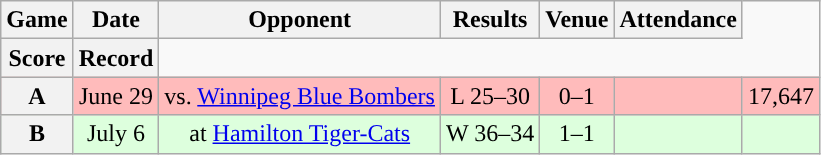<table class="wikitable" style="text-align:center">
<tr>
<th>Game</th>
<th>Date</th>
<th>Opponent</th>
<th>Results</th>
<th>Venue</th>
<th>Attendance</th>
</tr>
<tr>
<th>Score</th>
<th>Record</th>
</tr>
<tr style="background:#ffbbbb">
<th>A</th>
<td>June 29</td>
<td>vs. <a href='#'>Winnipeg Blue Bombers</a></td>
<td>L 25–30</td>
<td>0–1</td>
<td></td>
<td>17,647</td>
</tr>
<tr style="background:#ddffdd">
<th>B</th>
<td>July 6</td>
<td>at <a href='#'>Hamilton Tiger-Cats</a></td>
<td>W 36–34</td>
<td>1–1</td>
<td></td>
<td></td>
</tr>
</table>
